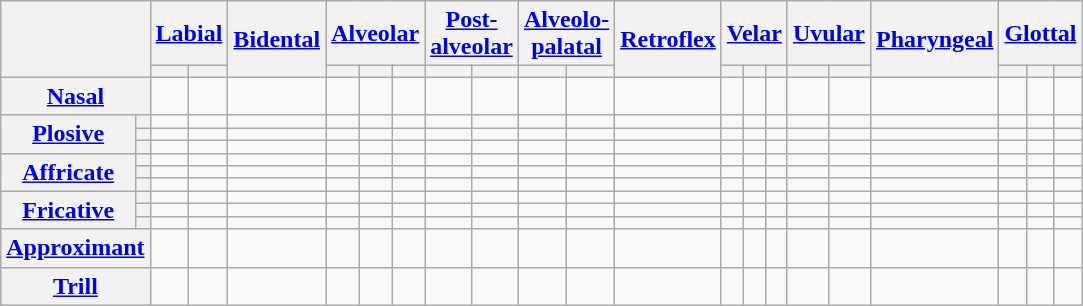<table class="wikitable" style="text-align:center">
<tr>
<th rowspan="2" colspan="2"></th>
<th colspan="2"><a href='#'>Labial</a></th>
<th rowspan="2"><a href='#'>Bidental</a></th>
<th colspan="3"><a href='#'>Alveolar</a></th>
<th colspan="2"><a href='#'>Post-<br>alveolar</a></th>
<th colspan="2"><a href='#'>Alveolo-<br>palatal</a></th>
<th rowspan="2"><a href='#'>Retroflex</a></th>
<th colspan="3"><a href='#'>Velar</a></th>
<th colspan="2"><a href='#'>Uvular</a></th>
<th rowspan="2"><a href='#'>Pharyngeal</a></th>
<th colspan="3"><a href='#'>Glottal</a></th>
</tr>
<tr>
<th></th>
<th></th>
<th></th>
<th></th>
<th></th>
<th></th>
<th></th>
<th></th>
<th></th>
<th></th>
<th></th>
<th></th>
<th></th>
<th></th>
<th></th>
<th></th>
<th></th>
</tr>
<tr>
<th colspan=2><a href='#'>Nasal</a></th>
<td></td>
<td></td>
<td></td>
<td></td>
<td></td>
<td></td>
<td></td>
<td></td>
<td></td>
<td></td>
<td></td>
<td></td>
<td></td>
<td></td>
<td></td>
<td></td>
<td></td>
<td></td>
<td></td>
<td></td>
</tr>
<tr>
<th rowspan="3"><a href='#'>Plosive</a></th>
<th></th>
<td></td>
<td></td>
<td></td>
<td></td>
<td></td>
<td></td>
<td></td>
<td></td>
<td></td>
<td></td>
<td></td>
<td></td>
<td></td>
<td></td>
<td></td>
<td></td>
<td></td>
<td></td>
<td></td>
<td></td>
</tr>
<tr>
<th></th>
<td></td>
<td></td>
<td></td>
<td></td>
<td></td>
<td></td>
<td></td>
<td></td>
<td></td>
<td></td>
<td></td>
<td></td>
<td></td>
<td></td>
<td></td>
<td></td>
<td></td>
<td></td>
<td></td>
<td></td>
</tr>
<tr>
<th></th>
<td></td>
<td></td>
<td></td>
<td></td>
<td></td>
<td></td>
<td></td>
<td></td>
<td></td>
<td></td>
<td></td>
<td></td>
<td></td>
<td></td>
<td></td>
<td></td>
<td></td>
<td></td>
<td></td>
<td></td>
</tr>
<tr>
<th rowspan="3"><a href='#'>Affricate</a></th>
<th></th>
<td></td>
<td></td>
<td></td>
<td></td>
<td></td>
<td></td>
<td></td>
<td></td>
<td></td>
<td></td>
<td></td>
<td></td>
<td></td>
<td></td>
<td></td>
<td></td>
<td></td>
<td></td>
<td></td>
<td></td>
</tr>
<tr>
<th></th>
<td></td>
<td></td>
<td></td>
<td></td>
<td></td>
<td></td>
<td></td>
<td></td>
<td></td>
<td></td>
<td></td>
<td></td>
<td></td>
<td></td>
<td></td>
<td></td>
<td></td>
<td></td>
<td></td>
<td></td>
</tr>
<tr>
<th></th>
<td></td>
<td></td>
<td></td>
<td></td>
<td></td>
<td></td>
<td></td>
<td></td>
<td></td>
<td></td>
<td></td>
<td></td>
<td></td>
<td></td>
<td></td>
<td></td>
<td></td>
<td></td>
<td></td>
<td></td>
</tr>
<tr>
<th rowspan="3"><a href='#'>Fricative</a></th>
<th></th>
<td></td>
<td></td>
<td></td>
<td></td>
<td></td>
<td></td>
<td></td>
<td></td>
<td></td>
<td></td>
<td></td>
<td></td>
<td></td>
<td></td>
<td></td>
<td></td>
<td></td>
<td></td>
<td></td>
<td></td>
</tr>
<tr>
<th></th>
<td></td>
<td></td>
<td></td>
<td></td>
<td></td>
<td></td>
<td></td>
<td></td>
<td></td>
<td></td>
<td></td>
<td></td>
<td></td>
<td></td>
<td></td>
<td></td>
<td></td>
<td></td>
<td></td>
<td></td>
</tr>
<tr>
<th></th>
<td></td>
<td></td>
<td></td>
<td></td>
<td></td>
<td></td>
<td></td>
<td></td>
<td></td>
<td></td>
<td></td>
<td></td>
<td></td>
<td></td>
<td></td>
<td></td>
<td></td>
<td></td>
<td></td>
<td></td>
</tr>
<tr>
<th colspan=2><a href='#'>Approximant</a></th>
<td></td>
<td></td>
<td></td>
<td></td>
<td></td>
<td></td>
<td></td>
<td></td>
<td></td>
<td></td>
<td></td>
<td></td>
<td></td>
<td></td>
<td></td>
<td></td>
<td></td>
<td></td>
<td></td>
<td></td>
</tr>
<tr>
<th colspan="2"><a href='#'>Trill</a></th>
<td></td>
<td></td>
<td></td>
<td></td>
<td></td>
<td></td>
<td></td>
<td></td>
<td></td>
<td></td>
<td></td>
<td></td>
<td></td>
<td></td>
<td></td>
<td></td>
<td></td>
<td></td>
<td></td>
<td></td>
</tr>
</table>
